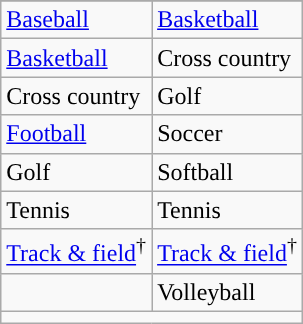<table class="wikitable" style=" ;">
<tr>
</tr>
<tr>
<td><a href='#'>Baseball</a></td>
<td><a href='#'>Basketball</a></td>
</tr>
<tr>
<td><a href='#'>Basketball</a></td>
<td>Cross country</td>
</tr>
<tr>
<td>Cross country</td>
<td>Golf</td>
</tr>
<tr>
<td><a href='#'>Football</a></td>
<td>Soccer</td>
</tr>
<tr>
<td>Golf</td>
<td>Softball</td>
</tr>
<tr>
<td>Tennis</td>
<td>Tennis</td>
</tr>
<tr>
<td><a href='#'>Track & field</a><sup>†</sup></td>
<td><a href='#'>Track & field</a><sup>†</sup></td>
</tr>
<tr>
<td></td>
<td>Volleyball</td>
</tr>
<tr>
<td colspan="2"></td>
</tr>
</table>
